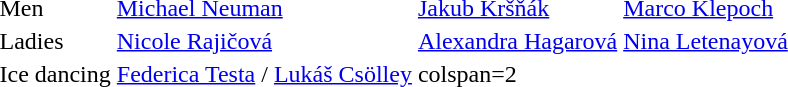<table>
<tr>
<td>Men</td>
<td><a href='#'>Michael Neuman</a></td>
<td><a href='#'>Jakub Kršňák</a></td>
<td><a href='#'>Marco Klepoch</a></td>
</tr>
<tr>
<td>Ladies</td>
<td><a href='#'>Nicole Rajičová</a></td>
<td><a href='#'>Alexandra Hagarová</a></td>
<td><a href='#'>Nina Letenayová</a></td>
</tr>
<tr>
<td>Ice dancing</td>
<td><a href='#'>Federica Testa</a> / <a href='#'>Lukáš Csölley</a></td>
<td>colspan=2 </td>
</tr>
</table>
